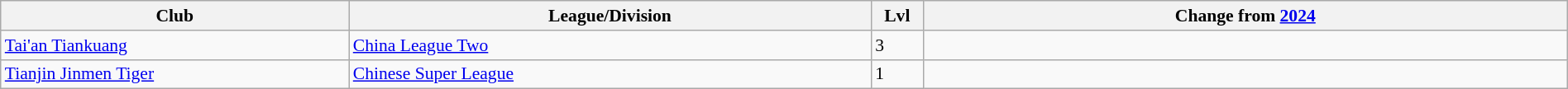<table class="wikitable sortable" width="100%" style="font-size:90%">
<tr>
<th width="20%">Club</th>
<th width="30%">League/Division</th>
<th width="3%">Lvl</th>
<th width="37%">Change from <a href='#'>2024</a></th>
</tr>
<tr>
<td><a href='#'>Tai'an Tiankuang</a></td>
<td><a href='#'>China League Two</a></td>
<td>3</td>
<td></td>
</tr>
<tr>
<td><a href='#'>Tianjin Jinmen Tiger</a></td>
<td><a href='#'>Chinese Super League</a></td>
<td>1</td>
<td></td>
</tr>
</table>
